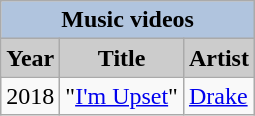<table class="wikitable">
<tr>
<th colspan=4 style="background:#B0C4DE;">Music videos</th>
</tr>
<tr>
<th style="background: #CCCCCC;">Year</th>
<th style="background: #CCCCCC;">Title</th>
<th style="background: #CCCCCC;">Artist</th>
</tr>
<tr>
<td>2018</td>
<td>"<a href='#'>I'm Upset</a>"</td>
<td><a href='#'>Drake</a></td>
</tr>
</table>
